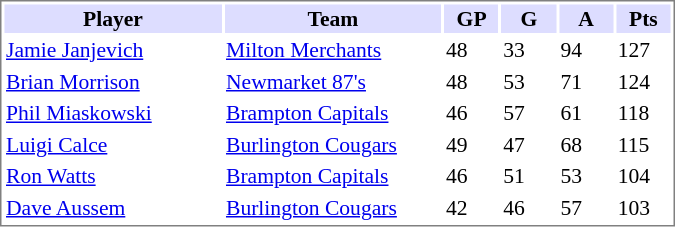<table cellpadding="0">
<tr align="left" style="vertical-align: top">
<td></td>
<td><br><table cellpadding="1" width="450px" style="font-size: 90%; border: 1px solid gray;">
<tr>
<th bgcolor="#DDDDFF" width="30%">Player</th>
<th bgcolor="#DDDDFF" width="30%">Team</th>
<th bgcolor="#DDDDFF" width="7.5%">GP</th>
<th bgcolor="#DDDDFF" width="7.5%">G</th>
<th bgcolor="#DDDDFF" width="7.5%">A</th>
<th bgcolor="#DDDDFF" width="7.5%">Pts</th>
</tr>
<tr>
<td><a href='#'>Jamie Janjevich</a></td>
<td><a href='#'>Milton Merchants</a></td>
<td>48</td>
<td>33</td>
<td>94</td>
<td>127</td>
</tr>
<tr>
<td><a href='#'>Brian Morrison</a></td>
<td><a href='#'>Newmarket 87's</a></td>
<td>48</td>
<td>53</td>
<td>71</td>
<td>124</td>
</tr>
<tr>
<td><a href='#'>Phil Miaskowski</a></td>
<td><a href='#'>Brampton Capitals</a></td>
<td>46</td>
<td>57</td>
<td>61</td>
<td>118</td>
</tr>
<tr>
<td><a href='#'>Luigi Calce</a></td>
<td><a href='#'>Burlington Cougars</a></td>
<td>49</td>
<td>47</td>
<td>68</td>
<td>115</td>
</tr>
<tr>
<td><a href='#'>Ron Watts</a></td>
<td><a href='#'>Brampton Capitals</a></td>
<td>46</td>
<td>51</td>
<td>53</td>
<td>104</td>
</tr>
<tr>
<td><a href='#'>Dave Aussem</a></td>
<td><a href='#'>Burlington Cougars</a></td>
<td>42</td>
<td>46</td>
<td>57</td>
<td>103</td>
</tr>
</table>
</td>
</tr>
</table>
